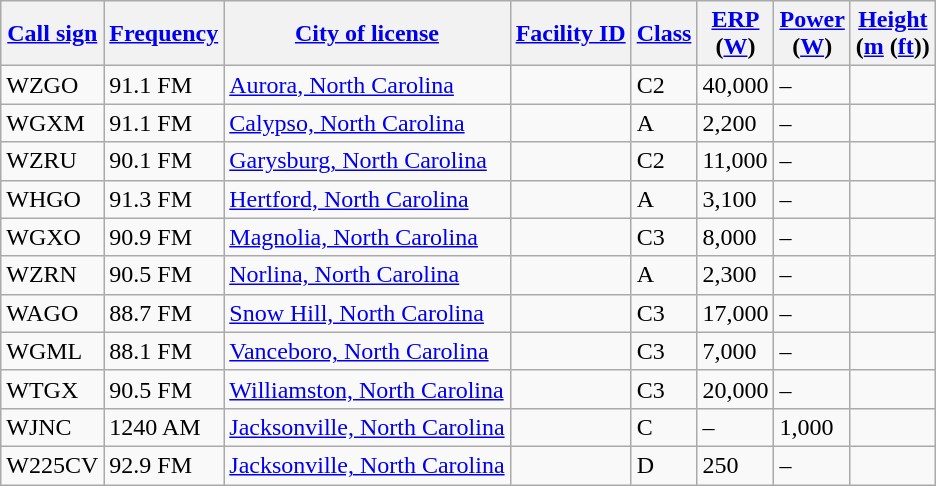<table class="wikitable sortable">
<tr>
<th><a href='#'>Call sign</a></th>
<th data-sort-type="number"><a href='#'>Frequency</a></th>
<th><a href='#'>City of license</a></th>
<th><a href='#'>Facility ID</a></th>
<th><a href='#'>Class</a></th>
<th data-sort-type="number"><a href='#'>ERP</a><br>(<a href='#'>W</a>)</th>
<th data-sort-type="number"><a href='#'>Power</a><br>(<a href='#'>W</a>)</th>
<th data-sort-type="number"><a href='#'>Height</a><br>(<a href='#'>m</a> (<a href='#'>ft</a>))</th>
</tr>
<tr>
<td>WZGO</td>
<td>91.1 FM</td>
<td><a href='#'>Aurora, North Carolina</a></td>
<td></td>
<td>C2</td>
<td>40,000</td>
<td>–</td>
<td></td>
</tr>
<tr>
<td>WGXM</td>
<td>91.1 FM</td>
<td><a href='#'>Calypso, North Carolina</a></td>
<td></td>
<td>A</td>
<td>2,200</td>
<td>–</td>
<td></td>
</tr>
<tr>
<td>WZRU</td>
<td>90.1 FM</td>
<td><a href='#'>Garysburg, North Carolina</a></td>
<td></td>
<td>C2</td>
<td>11,000</td>
<td>–</td>
<td></td>
</tr>
<tr>
<td>WHGO</td>
<td>91.3 FM</td>
<td><a href='#'>Hertford, North Carolina</a></td>
<td></td>
<td>A</td>
<td>3,100</td>
<td>–</td>
<td></td>
</tr>
<tr>
<td>WGXO</td>
<td>90.9 FM</td>
<td><a href='#'>Magnolia, North Carolina</a></td>
<td></td>
<td>C3</td>
<td>8,000</td>
<td>–</td>
<td></td>
</tr>
<tr>
<td>WZRN</td>
<td>90.5 FM</td>
<td><a href='#'>Norlina, North Carolina</a></td>
<td></td>
<td>A</td>
<td>2,300</td>
<td>–</td>
<td></td>
</tr>
<tr>
<td>WAGO</td>
<td>88.7 FM</td>
<td><a href='#'>Snow Hill, North Carolina</a></td>
<td></td>
<td>C3</td>
<td>17,000</td>
<td>–</td>
<td></td>
</tr>
<tr>
<td>WGML</td>
<td>88.1 FM</td>
<td><a href='#'>Vanceboro, North Carolina</a></td>
<td></td>
<td>C3</td>
<td>7,000</td>
<td>–</td>
<td></td>
</tr>
<tr>
<td>WTGX</td>
<td>90.5 FM</td>
<td><a href='#'>Williamston, North Carolina</a></td>
<td></td>
<td>C3</td>
<td>20,000</td>
<td>–</td>
<td></td>
</tr>
<tr>
<td>WJNC</td>
<td>1240 AM</td>
<td><a href='#'>Jacksonville, North Carolina</a></td>
<td></td>
<td>C</td>
<td>–</td>
<td>1,000</td>
<td></td>
</tr>
<tr>
<td>W225CV</td>
<td>92.9 FM</td>
<td><a href='#'>Jacksonville, North Carolina</a></td>
<td></td>
<td>D</td>
<td>250</td>
<td>–</td>
<td></td>
</tr>
</table>
